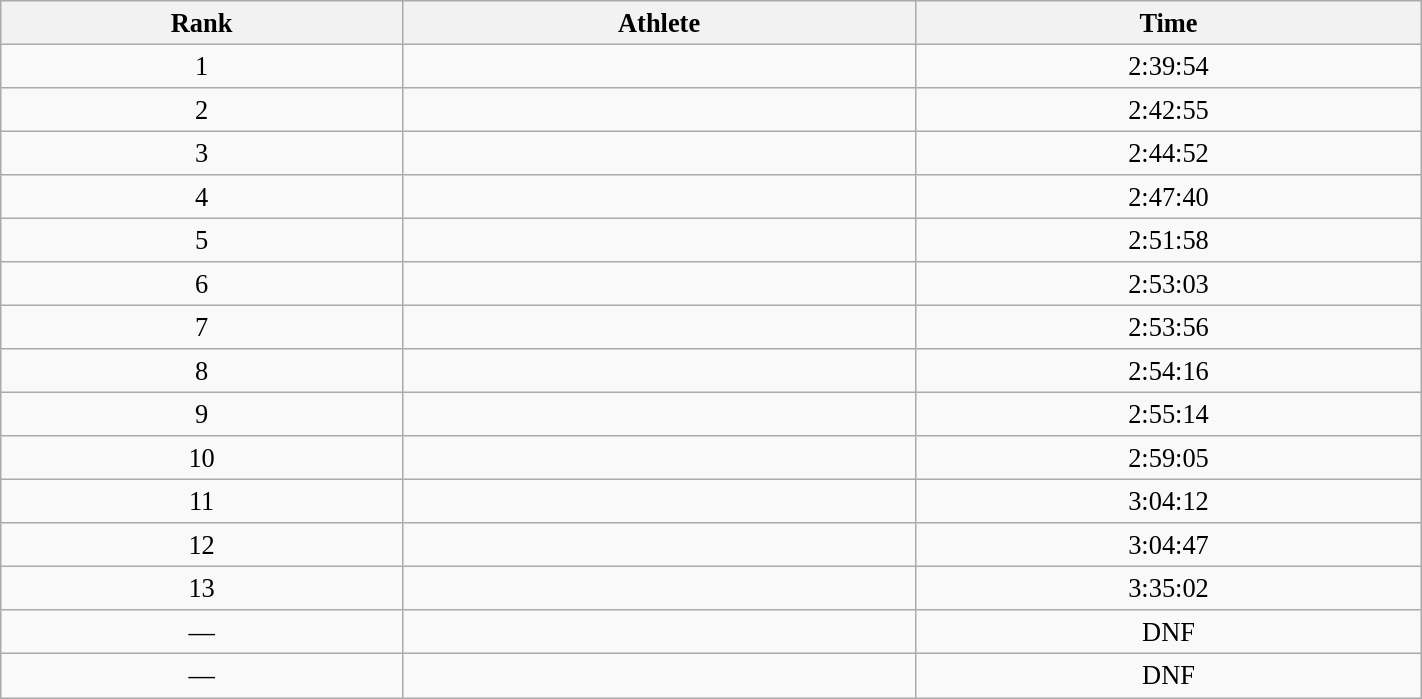<table class="wikitable" style=" text-align:center; font-size:110%;" width="75%">
<tr>
<th>Rank</th>
<th>Athlete</th>
<th>Time</th>
</tr>
<tr>
<td>1</td>
<td align=left></td>
<td>2:39:54</td>
</tr>
<tr>
<td>2</td>
<td align=left></td>
<td>2:42:55</td>
</tr>
<tr>
<td>3</td>
<td align=left></td>
<td>2:44:52</td>
</tr>
<tr>
<td>4</td>
<td align=left></td>
<td>2:47:40</td>
</tr>
<tr>
<td>5</td>
<td align=left></td>
<td>2:51:58</td>
</tr>
<tr>
<td>6</td>
<td align=left></td>
<td>2:53:03</td>
</tr>
<tr>
<td>7</td>
<td align=left></td>
<td>2:53:56</td>
</tr>
<tr>
<td>8</td>
<td align=left></td>
<td>2:54:16</td>
</tr>
<tr>
<td>9</td>
<td align=left></td>
<td>2:55:14</td>
</tr>
<tr>
<td>10</td>
<td align=left></td>
<td>2:59:05</td>
</tr>
<tr>
<td>11</td>
<td align=left></td>
<td>3:04:12</td>
</tr>
<tr>
<td>12</td>
<td align=left></td>
<td>3:04:47</td>
</tr>
<tr>
<td>13</td>
<td align=left></td>
<td>3:35:02</td>
</tr>
<tr>
<td>—</td>
<td align=left></td>
<td>DNF</td>
</tr>
<tr>
<td>—</td>
<td align=left></td>
<td>DNF</td>
</tr>
</table>
